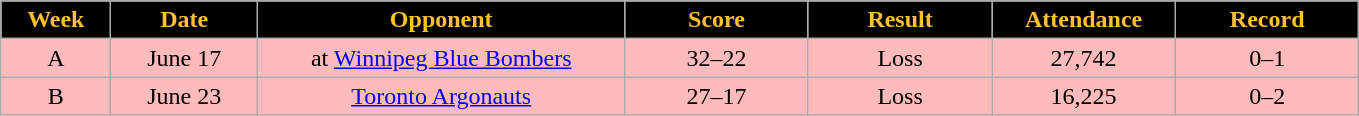<table class="wikitable sortable">
<tr>
<th style="background:black;color:#FFC12D;"  width="6%">Week</th>
<th style="background:black;color:#FFC12D;"  width="8%">Date</th>
<th style="background:black;color:#FFC12D;"  width="20%">Opponent</th>
<th style="background:black;color:#FFC12D;"  width="10%">Score</th>
<th style="background:black;color:#FFC12D;"  width="10%">Result</th>
<th style="background:black;color:#FFC12D;"  width="10%">Attendance</th>
<th style="background:black;color:#FFC12D;"  width="10%">Record</th>
</tr>
<tr align="center" bgcolor="#ffbbbb">
<td>A</td>
<td>June 17</td>
<td>at <a href='#'>Winnipeg Blue Bombers</a></td>
<td>32–22</td>
<td>Loss</td>
<td>27,742</td>
<td>0–1</td>
</tr>
<tr align="center" bgcolor="#ffbbbb">
<td>B</td>
<td>June 23</td>
<td><a href='#'>Toronto Argonauts</a></td>
<td>27–17</td>
<td>Loss</td>
<td>16,225</td>
<td>0–2</td>
</tr>
</table>
